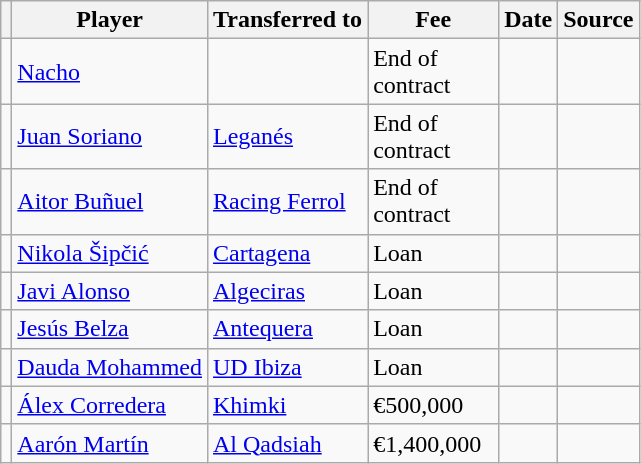<table class="wikitable plainrowheaders sortable">
<tr>
<th></th>
<th scope="col">Player</th>
<th>Transferred to</th>
<th style="width: 80px;">Fee</th>
<th scope="col">Date</th>
<th scope="col">Source</th>
</tr>
<tr>
<td align="center"></td>
<td> <a href='#'>Nacho</a></td>
<td></td>
<td>End of contract</td>
<td></td>
<td></td>
</tr>
<tr>
<td align="center"></td>
<td> <a href='#'>Juan Soriano</a></td>
<td> <a href='#'>Leganés</a></td>
<td>End of contract</td>
<td></td>
<td></td>
</tr>
<tr>
<td align="center"></td>
<td> <a href='#'>Aitor Buñuel</a></td>
<td> <a href='#'>Racing Ferrol</a></td>
<td>End of contract</td>
<td></td>
<td></td>
</tr>
<tr>
<td align="center"></td>
<td> <a href='#'>Nikola Šipčić</a></td>
<td> <a href='#'>Cartagena</a></td>
<td>Loan</td>
<td></td>
<td></td>
</tr>
<tr>
<td align="center"></td>
<td> <a href='#'>Javi Alonso</a></td>
<td> <a href='#'>Algeciras</a></td>
<td>Loan</td>
<td></td>
<td></td>
</tr>
<tr>
<td align="center"></td>
<td> <a href='#'>Jesús Belza</a></td>
<td> <a href='#'>Antequera</a></td>
<td>Loan</td>
<td></td>
<td></td>
</tr>
<tr>
<td align="center"></td>
<td> <a href='#'>Dauda Mohammed</a></td>
<td> <a href='#'>UD Ibiza</a></td>
<td>Loan</td>
<td></td>
<td></td>
</tr>
<tr>
<td align="center"></td>
<td> <a href='#'>Álex Corredera</a></td>
<td> <a href='#'>Khimki</a></td>
<td>€500,000</td>
<td></td>
<td></td>
</tr>
<tr>
<td align="center"></td>
<td> <a href='#'>Aarón Martín</a></td>
<td> <a href='#'>Al Qadsiah</a></td>
<td>€1,400,000</td>
<td></td>
<td></td>
</tr>
</table>
